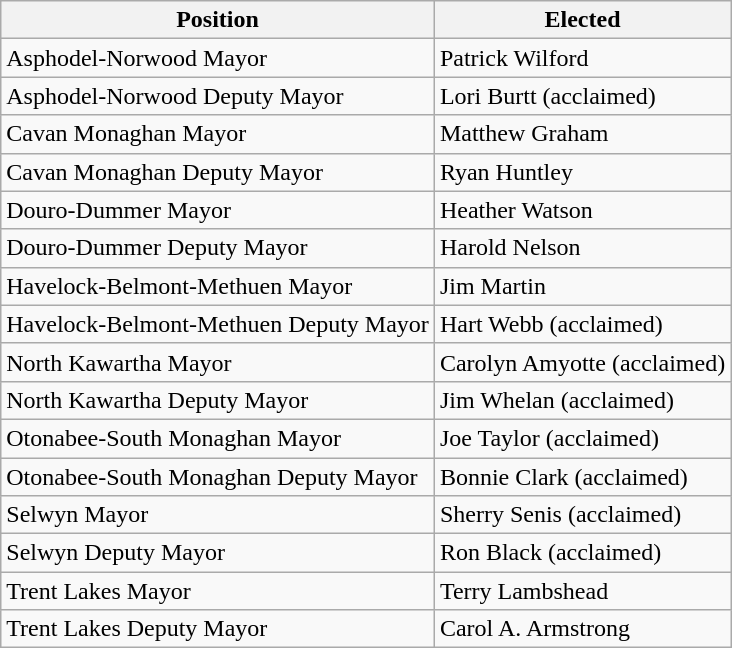<table class="wikitable">
<tr>
<th>Position</th>
<th>Elected</th>
</tr>
<tr>
<td>Asphodel-Norwood Mayor</td>
<td>Patrick Wilford</td>
</tr>
<tr>
<td>Asphodel-Norwood Deputy Mayor</td>
<td>Lori Burtt (acclaimed)</td>
</tr>
<tr>
<td>Cavan Monaghan Mayor</td>
<td>Matthew Graham</td>
</tr>
<tr>
<td>Cavan Monaghan Deputy Mayor</td>
<td>Ryan Huntley</td>
</tr>
<tr>
<td>Douro-Dummer Mayor</td>
<td>Heather Watson</td>
</tr>
<tr>
<td>Douro-Dummer Deputy Mayor</td>
<td>Harold Nelson</td>
</tr>
<tr>
<td>Havelock-Belmont-Methuen Mayor</td>
<td>Jim Martin</td>
</tr>
<tr>
<td>Havelock-Belmont-Methuen Deputy Mayor</td>
<td>Hart Webb (acclaimed)</td>
</tr>
<tr>
<td>North Kawartha Mayor</td>
<td>Carolyn Amyotte (acclaimed)</td>
</tr>
<tr>
<td>North Kawartha Deputy Mayor</td>
<td>Jim Whelan (acclaimed)</td>
</tr>
<tr>
<td>Otonabee-South Monaghan Mayor</td>
<td>Joe Taylor (acclaimed)</td>
</tr>
<tr>
<td>Otonabee-South Monaghan Deputy Mayor</td>
<td>Bonnie Clark (acclaimed)</td>
</tr>
<tr>
<td>Selwyn Mayor</td>
<td>Sherry Senis (acclaimed)</td>
</tr>
<tr>
<td>Selwyn Deputy Mayor</td>
<td>Ron Black (acclaimed)</td>
</tr>
<tr>
<td>Trent Lakes Mayor</td>
<td>Terry Lambshead</td>
</tr>
<tr>
<td>Trent Lakes Deputy Mayor</td>
<td>Carol A. Armstrong</td>
</tr>
</table>
